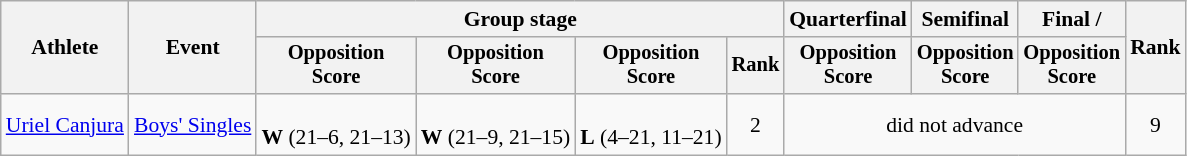<table class="wikitable" style="font-size:90%">
<tr>
<th rowspan=2>Athlete</th>
<th rowspan=2>Event</th>
<th colspan=4>Group stage</th>
<th>Quarterfinal</th>
<th>Semifinal</th>
<th>Final / </th>
<th rowspan=2>Rank</th>
</tr>
<tr style="font-size:95%">
<th>Opposition<br>Score</th>
<th>Opposition<br>Score</th>
<th>Opposition<br>Score</th>
<th>Rank</th>
<th>Opposition<br>Score</th>
<th>Opposition<br>Score</th>
<th>Opposition<br>Score</th>
</tr>
<tr align=center>
<td align=left><a href='#'>Uriel Canjura</a></td>
<td align=left><a href='#'>Boys' Singles</a></td>
<td><br><strong>W</strong> (21–6, 21–13)</td>
<td><br><strong>W</strong> (21–9, 21–15)</td>
<td><br><strong>L</strong> (4–21, 11–21)</td>
<td>2</td>
<td colspan=3>did not advance</td>
<td>9</td>
</tr>
</table>
